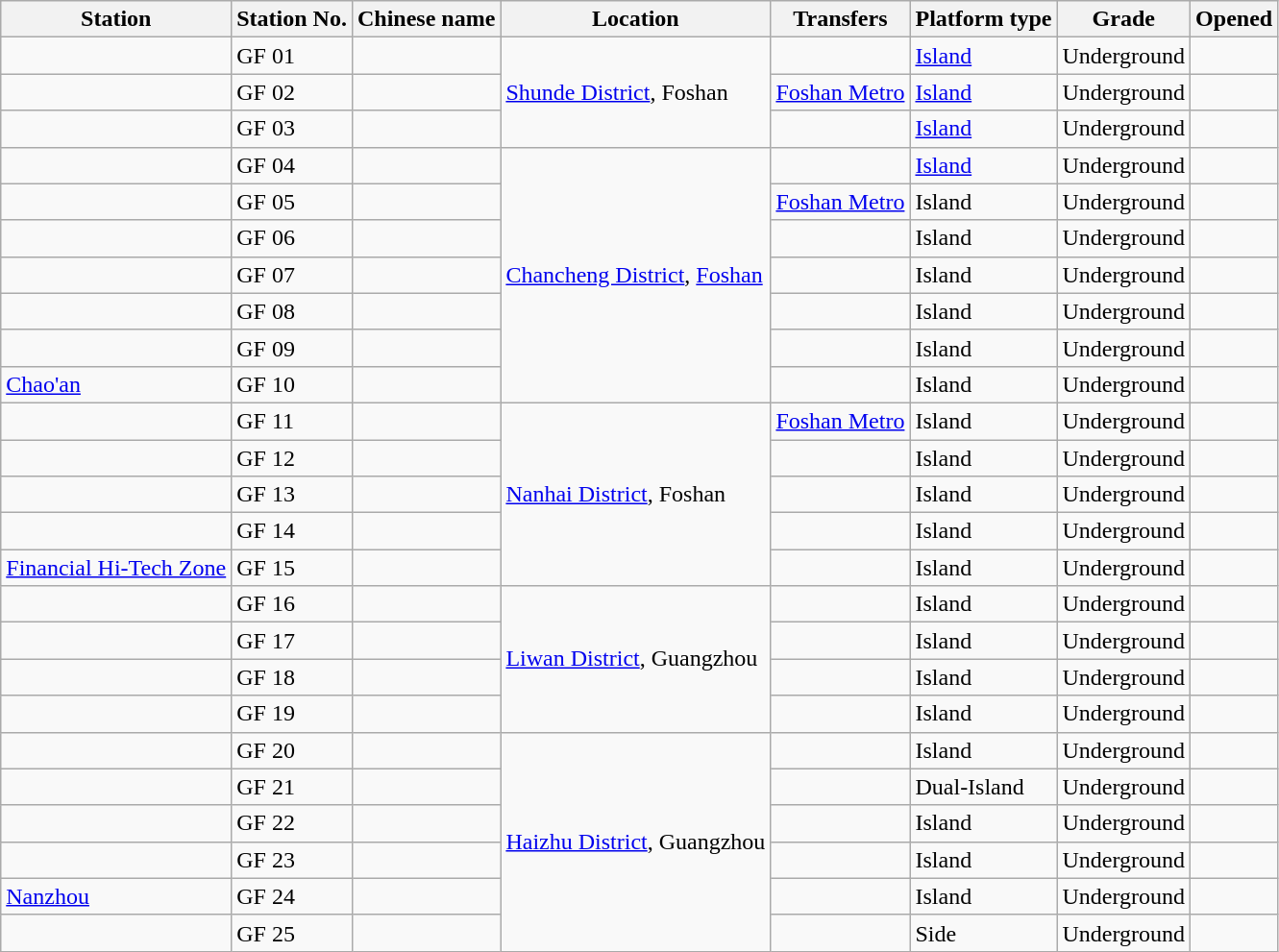<table class="wikitable">
<tr>
<th>Station</th>
<th>Station No.</th>
<th>Chinese name</th>
<th>Location</th>
<th>Transfers</th>
<th>Platform type</th>
<th>Grade</th>
<th>Opened</th>
</tr>
<tr>
<td></td>
<td>GF 01</td>
<td></td>
<td rowspan="3"><a href='#'>Shunde District</a>, Foshan</td>
<td></td>
<td><a href='#'>Island</a></td>
<td>Underground</td>
<td></td>
</tr>
<tr>
<td></td>
<td>GF 02</td>
<td></td>
<td><a href='#'>Foshan Metro</a> </td>
<td><a href='#'>Island</a></td>
<td>Underground</td>
<td></td>
</tr>
<tr>
<td></td>
<td>GF 03</td>
<td></td>
<td></td>
<td><a href='#'>Island</a></td>
<td>Underground</td>
<td></td>
</tr>
<tr>
<td></td>
<td>GF 04</td>
<td></td>
<td rowspan="7"><a href='#'>Chancheng District</a>, <a href='#'>Foshan</a></td>
<td></td>
<td><a href='#'>Island</a></td>
<td>Underground</td>
<td></td>
</tr>
<tr>
<td></td>
<td>GF 05</td>
<td></td>
<td><a href='#'>Foshan Metro</a> </td>
<td>Island</td>
<td>Underground</td>
<td></td>
</tr>
<tr>
<td></td>
<td>GF 06</td>
<td></td>
<td></td>
<td>Island</td>
<td>Underground</td>
<td></td>
</tr>
<tr>
<td></td>
<td>GF 07</td>
<td></td>
<td></td>
<td>Island</td>
<td>Underground</td>
<td></td>
</tr>
<tr>
<td></td>
<td>GF 08</td>
<td></td>
<td></td>
<td>Island</td>
<td>Underground</td>
<td></td>
</tr>
<tr>
<td></td>
<td>GF 09</td>
<td></td>
<td></td>
<td>Island</td>
<td>Underground</td>
<td></td>
</tr>
<tr>
<td><a href='#'>Chao'an</a></td>
<td>GF 10</td>
<td></td>
<td></td>
<td>Island</td>
<td>Underground</td>
<td></td>
</tr>
<tr>
<td></td>
<td>GF 11</td>
<td></td>
<td rowspan="5"><a href='#'>Nanhai District</a>, Foshan</td>
<td><a href='#'>Foshan Metro</a> </td>
<td>Island</td>
<td>Underground</td>
<td></td>
</tr>
<tr>
<td></td>
<td>GF 12</td>
<td></td>
<td></td>
<td>Island</td>
<td>Underground</td>
<td></td>
</tr>
<tr>
<td></td>
<td>GF 13</td>
<td></td>
<td></td>
<td>Island</td>
<td>Underground</td>
<td></td>
</tr>
<tr>
<td></td>
<td>GF 14</td>
<td></td>
<td></td>
<td>Island</td>
<td>Underground</td>
<td></td>
</tr>
<tr>
<td><a href='#'>Financial Hi-Tech Zone</a></td>
<td>GF 15</td>
<td></td>
<td></td>
<td>Island</td>
<td>Underground</td>
<td></td>
</tr>
<tr>
<td></td>
<td>GF 16</td>
<td></td>
<td rowspan="4"><a href='#'>Liwan District</a>, Guangzhou</td>
<td></td>
<td>Island</td>
<td>Underground</td>
<td></td>
</tr>
<tr>
<td></td>
<td>GF 17</td>
<td></td>
<td></td>
<td>Island</td>
<td>Underground</td>
<td></td>
</tr>
<tr>
<td></td>
<td>GF 18</td>
<td></td>
<td style="text-align: center"></td>
<td>Island</td>
<td>Underground</td>
<td></td>
</tr>
<tr>
<td></td>
<td>GF 19</td>
<td></td>
<td></td>
<td>Island</td>
<td>Underground</td>
<td></td>
</tr>
<tr>
<td></td>
<td>GF 20</td>
<td></td>
<td rowspan="6"><a href='#'>Haizhu District</a>, Guangzhou</td>
<td style="text-align: center"></td>
<td>Island</td>
<td>Underground</td>
<td></td>
</tr>
<tr>
<td></td>
<td>GF 21</td>
<td></td>
<td style="text-align: center"></td>
<td>Dual-Island</td>
<td>Underground</td>
<td></td>
</tr>
<tr>
<td></td>
<td>GF 22</td>
<td></td>
<td style="text-align: center"></td>
<td>Island</td>
<td>Underground</td>
<td></td>
</tr>
<tr>
<td></td>
<td>GF 23</td>
<td></td>
<td></td>
<td>Island</td>
<td>Underground</td>
<td></td>
</tr>
<tr>
<td><a href='#'>Nanzhou</a></td>
<td>GF 24</td>
<td></td>
<td style="text-align: center"></td>
<td>Island</td>
<td>Underground</td>
<td></td>
</tr>
<tr>
<td></td>
<td>GF 25</td>
<td></td>
<td style="text-align: center"></td>
<td>Side</td>
<td>Underground</td>
<td></td>
</tr>
</table>
